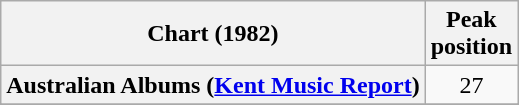<table class="wikitable sortable plainrowheaders" style="text-align:center;" border="1">
<tr>
<th scope="col">Chart (1982)</th>
<th scope="col">Peak<br>position</th>
</tr>
<tr>
<th scope="row">Australian Albums (<a href='#'>Kent Music Report</a>)</th>
<td>27</td>
</tr>
<tr>
</tr>
<tr>
</tr>
<tr>
</tr>
<tr>
</tr>
</table>
